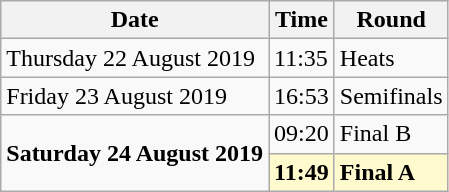<table class="wikitable">
<tr>
<th>Date</th>
<th>Time</th>
<th>Round</th>
</tr>
<tr>
<td>Thursday 22 August 2019</td>
<td>11:35</td>
<td>Heats</td>
</tr>
<tr>
<td>Friday 23 August 2019</td>
<td>16:53</td>
<td>Semifinals</td>
</tr>
<tr>
<td rowspan=2><strong>Saturday 24 August 2019</strong></td>
<td>09:20</td>
<td>Final B</td>
</tr>
<tr>
<td style=background:lemonchiffon><strong>11:49</strong></td>
<td style=background:lemonchiffon><strong>Final A</strong></td>
</tr>
</table>
